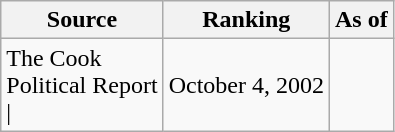<table class="wikitable" style="text-align:center">
<tr>
<th>Source</th>
<th>Ranking</th>
<th>As of</th>
</tr>
<tr>
<td align=left>The Cook<br>Political Report<br>| </td>
<td>October 4, 2002</td>
</tr>
</table>
